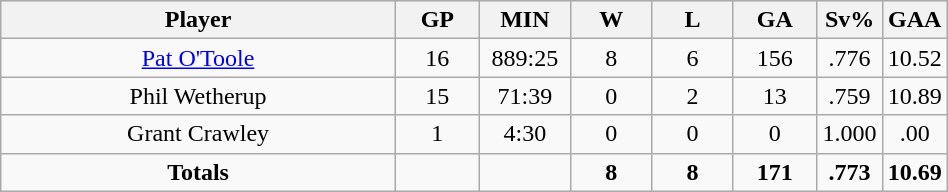<table class="wikitable sortable" width="50%">
<tr align="center"  bgcolor="#dddddd">
<th width="50%">Player</th>
<th width="10%">GP</th>
<th width="10%">MIN</th>
<th width="10%">W</th>
<th width="10%">L</th>
<th width="10%">GA</th>
<th width="10%">Sv%</th>
<th width="10%">GAA</th>
</tr>
<tr align=center>
<td><a href='#'>Pat O'Toole</a></td>
<td>16</td>
<td>889:25</td>
<td>8</td>
<td>6</td>
<td>156</td>
<td>.776</td>
<td>10.52</td>
</tr>
<tr align=center>
<td>Phil Wetherup</td>
<td>15</td>
<td>71:39</td>
<td>0</td>
<td>2</td>
<td>13</td>
<td>.759</td>
<td>10.89</td>
</tr>
<tr align=center>
<td>Grant Crawley</td>
<td>1</td>
<td>4:30</td>
<td>0</td>
<td>0</td>
<td>0</td>
<td>1.000</td>
<td>.00</td>
</tr>
<tr align=center>
<td><strong>Totals</strong></td>
<td></td>
<td></td>
<td><strong>8</strong></td>
<td><strong>8</strong></td>
<td><strong> 171</strong></td>
<td><strong> .773</strong></td>
<td><strong> 10.69</strong></td>
</tr>
</table>
